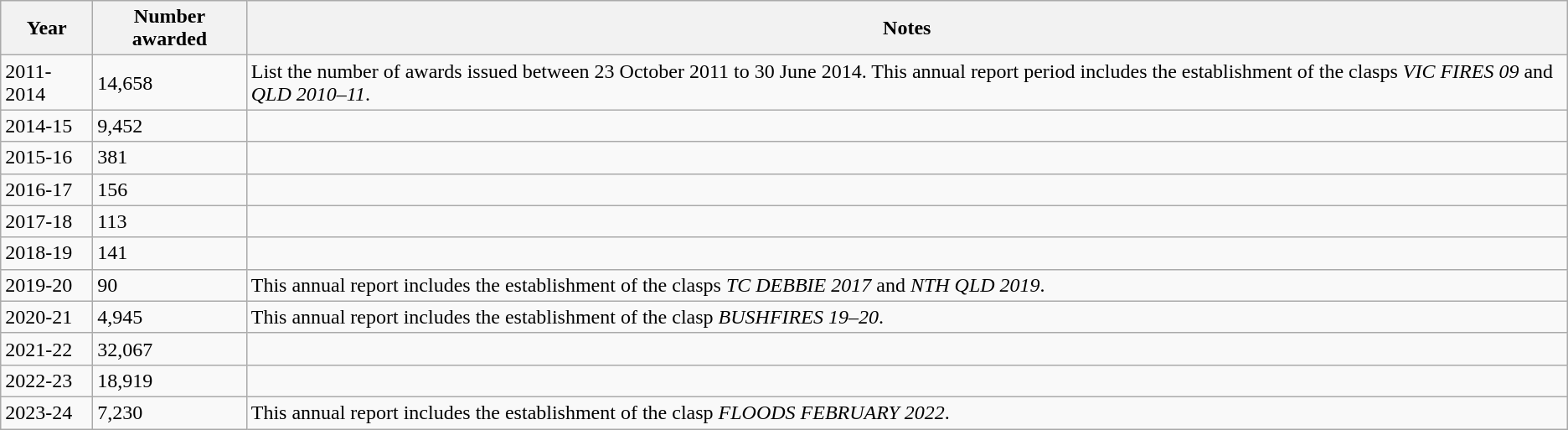<table class="wikitable" style="text-align:left;">
<tr>
<th>Year</th>
<th>Number awarded</th>
<th>Notes</th>
</tr>
<tr>
<td>2011-2014</td>
<td>14,658</td>
<td>List the number of awards issued between 23 October 2011 to 30 June 2014. This annual report period includes the establishment of the clasps <em>VIC FIRES 09</em> and <em>QLD 2010–11</em>.</td>
</tr>
<tr>
<td>2014-15</td>
<td>9,452</td>
<td></td>
</tr>
<tr>
<td>2015-16</td>
<td>381</td>
<td></td>
</tr>
<tr>
<td>2016-17</td>
<td>156</td>
<td></td>
</tr>
<tr>
<td>2017-18</td>
<td>113</td>
<td></td>
</tr>
<tr>
<td>2018-19</td>
<td>141</td>
<td></td>
</tr>
<tr>
<td>2019-20</td>
<td>90</td>
<td>This annual report includes the establishment of the clasps <em>TC DEBBIE 2017</em> and <em>NTH QLD 2019</em>.</td>
</tr>
<tr>
<td>2020-21</td>
<td>4,945</td>
<td>This annual report includes the establishment of the clasp <em>BUSHFIRES 19–20</em>.</td>
</tr>
<tr>
<td>2021-22</td>
<td>32,067</td>
<td></td>
</tr>
<tr>
<td>2022-23</td>
<td>18,919</td>
<td></td>
</tr>
<tr>
<td>2023-24</td>
<td>7,230</td>
<td>This annual report includes the establishment of the clasp <em>FLOODS FEBRUARY 2022</em>.</td>
</tr>
</table>
